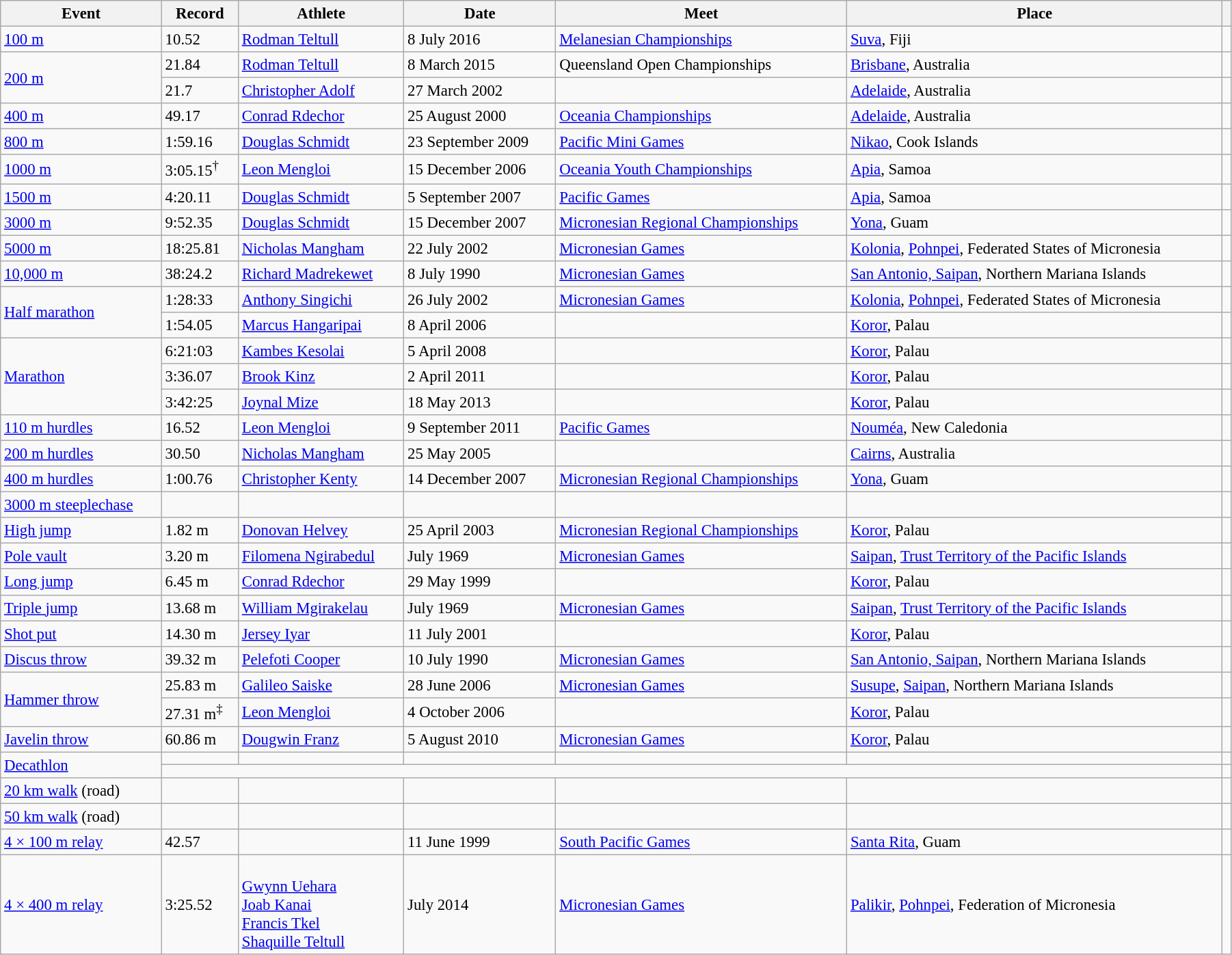<table class="wikitable" style="font-size:95%; width: 95%;">
<tr>
<th>Event</th>
<th>Record</th>
<th>Athlete</th>
<th>Date</th>
<th>Meet</th>
<th>Place</th>
<th></th>
</tr>
<tr>
<td><a href='#'>100 m</a></td>
<td>10.52 </td>
<td><a href='#'>Rodman Teltull</a></td>
<td>8 July 2016</td>
<td><a href='#'>Melanesian Championships</a></td>
<td><a href='#'>Suva</a>, Fiji</td>
<td></td>
</tr>
<tr>
<td rowspan=2><a href='#'>200 m</a></td>
<td>21.84 </td>
<td><a href='#'>Rodman Teltull</a></td>
<td>8 March 2015</td>
<td>Queensland Open Championships</td>
<td><a href='#'>Brisbane</a>, Australia</td>
<td></td>
</tr>
<tr>
<td>21.7 </td>
<td><a href='#'>Christopher Adolf</a></td>
<td>27 March 2002</td>
<td></td>
<td><a href='#'>Adelaide</a>, Australia</td>
<td></td>
</tr>
<tr>
<td><a href='#'>400 m</a></td>
<td>49.17</td>
<td><a href='#'>Conrad Rdechor</a></td>
<td>25 August 2000</td>
<td><a href='#'>Oceania Championships</a></td>
<td><a href='#'>Adelaide</a>, Australia</td>
<td></td>
</tr>
<tr>
<td><a href='#'>800 m</a></td>
<td>1:59.16</td>
<td><a href='#'>Douglas Schmidt</a></td>
<td>23 September 2009</td>
<td><a href='#'>Pacific Mini Games</a></td>
<td><a href='#'>Nikao</a>, Cook Islands</td>
<td></td>
</tr>
<tr>
<td><a href='#'>1000 m</a></td>
<td>3:05.15<sup>†</sup></td>
<td><a href='#'>Leon Mengloi</a></td>
<td>15 December 2006</td>
<td><a href='#'>Oceania Youth Championships</a></td>
<td><a href='#'>Apia</a>, Samoa</td>
<td></td>
</tr>
<tr>
<td><a href='#'>1500 m</a></td>
<td>4:20.11</td>
<td><a href='#'>Douglas Schmidt</a></td>
<td>5 September 2007</td>
<td><a href='#'>Pacific Games</a></td>
<td><a href='#'>Apia</a>, Samoa</td>
<td></td>
</tr>
<tr>
<td><a href='#'>3000 m</a></td>
<td>9:52.35</td>
<td><a href='#'>Douglas Schmidt</a></td>
<td>15 December 2007</td>
<td><a href='#'>Micronesian Regional Championships</a></td>
<td><a href='#'>Yona</a>, Guam</td>
<td></td>
</tr>
<tr>
<td><a href='#'>5000 m</a></td>
<td>18:25.81</td>
<td><a href='#'>Nicholas Mangham</a></td>
<td>22 July 2002</td>
<td><a href='#'>Micronesian Games</a></td>
<td><a href='#'>Kolonia</a>, <a href='#'>Pohnpei</a>, Federated States of Micronesia</td>
<td></td>
</tr>
<tr>
<td><a href='#'>10,000 m</a></td>
<td>38:24.2 </td>
<td><a href='#'>Richard Madrekewet</a></td>
<td>8 July 1990</td>
<td><a href='#'>Micronesian Games</a></td>
<td><a href='#'>San Antonio, Saipan</a>, Northern Mariana Islands</td>
<td></td>
</tr>
<tr>
<td rowspan=2><a href='#'>Half marathon</a></td>
<td>1:28:33</td>
<td><a href='#'>Anthony Singichi</a></td>
<td>26 July 2002</td>
<td><a href='#'>Micronesian Games</a></td>
<td><a href='#'>Kolonia</a>, <a href='#'>Pohnpei</a>, Federated States of Micronesia</td>
<td></td>
</tr>
<tr>
<td>1:54.05</td>
<td><a href='#'>Marcus Hangaripai</a></td>
<td>8 April 2006</td>
<td></td>
<td><a href='#'>Koror</a>, Palau</td>
<td></td>
</tr>
<tr>
<td rowspan=3><a href='#'>Marathon</a></td>
<td>6:21:03</td>
<td><a href='#'>Kambes Kesolai</a></td>
<td>5 April 2008</td>
<td></td>
<td><a href='#'>Koror</a>, Palau</td>
<td></td>
</tr>
<tr>
<td>3:36.07</td>
<td><a href='#'>Brook Kinz</a></td>
<td>2 April 2011</td>
<td></td>
<td><a href='#'>Koror</a>, Palau</td>
<td></td>
</tr>
<tr>
<td>3:42:25</td>
<td><a href='#'>Joynal Mize</a></td>
<td>18 May 2013</td>
<td></td>
<td><a href='#'>Koror</a>, Palau</td>
<td></td>
</tr>
<tr>
<td><a href='#'>110 m hurdles</a></td>
<td>16.52 </td>
<td><a href='#'>Leon Mengloi</a></td>
<td>9 September 2011</td>
<td><a href='#'>Pacific Games</a></td>
<td><a href='#'>Nouméa</a>, New Caledonia</td>
<td></td>
</tr>
<tr>
<td><a href='#'>200 m hurdles</a></td>
<td>30.50 </td>
<td><a href='#'>Nicholas Mangham</a></td>
<td>25 May 2005</td>
<td></td>
<td><a href='#'>Cairns</a>, Australia</td>
<td></td>
</tr>
<tr>
<td><a href='#'>400 m hurdles</a></td>
<td>1:00.76</td>
<td><a href='#'>Christopher Kenty</a></td>
<td>14 December 2007</td>
<td><a href='#'>Micronesian Regional Championships</a></td>
<td><a href='#'>Yona</a>, Guam</td>
<td></td>
</tr>
<tr>
<td><a href='#'>3000 m steeplechase</a></td>
<td></td>
<td></td>
<td></td>
<td></td>
<td></td>
<td></td>
</tr>
<tr>
<td><a href='#'>High jump</a></td>
<td>1.82 m</td>
<td><a href='#'>Donovan Helvey</a></td>
<td>25 April 2003</td>
<td><a href='#'>Micronesian Regional Championships</a></td>
<td><a href='#'>Koror</a>, Palau</td>
<td></td>
</tr>
<tr>
<td><a href='#'>Pole vault</a></td>
<td>3.20 m</td>
<td><a href='#'>Filomena Ngirabedul</a></td>
<td>July 1969</td>
<td><a href='#'>Micronesian Games</a></td>
<td><a href='#'>Saipan</a>, <a href='#'>Trust Territory of the Pacific Islands</a></td>
<td></td>
</tr>
<tr>
<td><a href='#'>Long jump</a></td>
<td>6.45 m </td>
<td><a href='#'>Conrad Rdechor</a></td>
<td>29 May 1999</td>
<td></td>
<td><a href='#'>Koror</a>, Palau</td>
<td></td>
</tr>
<tr>
<td><a href='#'>Triple jump</a></td>
<td>13.68 m </td>
<td><a href='#'>William Mgirakelau</a></td>
<td>July 1969</td>
<td><a href='#'>Micronesian Games</a></td>
<td><a href='#'>Saipan</a>, <a href='#'>Trust Territory of the Pacific Islands</a></td>
<td></td>
</tr>
<tr>
<td><a href='#'>Shot put</a></td>
<td>14.30 m</td>
<td><a href='#'>Jersey Iyar</a></td>
<td>11 July 2001</td>
<td></td>
<td><a href='#'>Koror</a>, Palau</td>
<td></td>
</tr>
<tr>
<td><a href='#'>Discus throw</a></td>
<td>39.32 m</td>
<td><a href='#'>Pelefoti Cooper</a></td>
<td>10 July 1990</td>
<td><a href='#'>Micronesian Games</a></td>
<td><a href='#'>San Antonio, Saipan</a>, Northern Mariana Islands</td>
<td></td>
</tr>
<tr>
<td rowspan=2><a href='#'>Hammer throw</a></td>
<td>25.83 m</td>
<td><a href='#'>Galileo Saiske</a></td>
<td>28 June 2006</td>
<td><a href='#'>Micronesian Games</a></td>
<td><a href='#'>Susupe</a>, <a href='#'>Saipan</a>, Northern Mariana Islands</td>
<td></td>
</tr>
<tr>
<td>27.31 m<sup>‡</sup></td>
<td><a href='#'>Leon Mengloi</a></td>
<td>4 October 2006</td>
<td></td>
<td><a href='#'>Koror</a>, Palau</td>
<td></td>
</tr>
<tr>
<td><a href='#'>Javelin throw</a></td>
<td>60.86 m</td>
<td><a href='#'>Dougwin Franz</a></td>
<td>5 August 2010</td>
<td><a href='#'>Micronesian Games</a></td>
<td><a href='#'>Koror</a>, Palau</td>
<td></td>
</tr>
<tr>
<td rowspan=2><a href='#'>Decathlon</a></td>
<td></td>
<td></td>
<td></td>
<td></td>
<td></td>
<td></td>
</tr>
<tr>
<td colspan=5></td>
<td></td>
</tr>
<tr>
<td><a href='#'>20 km walk</a> (road)</td>
<td></td>
<td></td>
<td></td>
<td></td>
<td></td>
<td></td>
</tr>
<tr>
<td><a href='#'>50 km walk</a> (road)</td>
<td></td>
<td></td>
<td></td>
<td></td>
<td></td>
<td></td>
</tr>
<tr>
<td><a href='#'>4 × 100 m relay</a></td>
<td>42.57</td>
<td></td>
<td>11 June 1999</td>
<td><a href='#'>South Pacific Games</a></td>
<td><a href='#'>Santa Rita</a>, Guam</td>
<td></td>
</tr>
<tr>
<td><a href='#'>4 × 400 m relay</a></td>
<td>3:25.52</td>
<td><br><a href='#'>Gwynn Uehara</a><br><a href='#'>Joab Kanai</a><br><a href='#'>Francis Tkel</a><br><a href='#'>Shaquille Teltull</a></td>
<td>July 2014</td>
<td><a href='#'>Micronesian Games</a></td>
<td><a href='#'>Palikir</a>, <a href='#'>Pohnpei</a>, Federation of Micronesia</td>
<td></td>
</tr>
</table>
